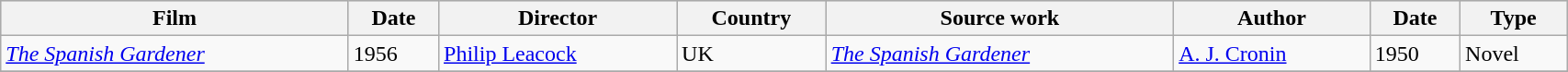<table class="wikitable" style=width:90%>
<tr style="background:#CCCCCC;">
<th>Film</th>
<th>Date</th>
<th>Director</th>
<th>Country</th>
<th>Source work</th>
<th>Author</th>
<th>Date</th>
<th>Type</th>
</tr>
<tr>
<td><em><a href='#'>The Spanish Gardener</a></em></td>
<td>1956</td>
<td><a href='#'>Philip Leacock</a></td>
<td>UK</td>
<td><em><a href='#'>The Spanish Gardener</a></em></td>
<td><a href='#'>A. J. Cronin</a></td>
<td>1950</td>
<td>Novel</td>
</tr>
<tr>
</tr>
</table>
